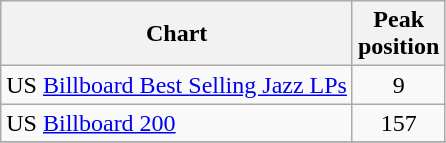<table class="wikitable">
<tr>
<th>Chart</th>
<th>Peak<br>position</th>
</tr>
<tr>
<td>US <a href='#'>Billboard Best Selling Jazz LPs</a></td>
<td align="center">9</td>
</tr>
<tr>
<td>US <a href='#'>Billboard 200</a></td>
<td align="center">157</td>
</tr>
<tr>
</tr>
</table>
